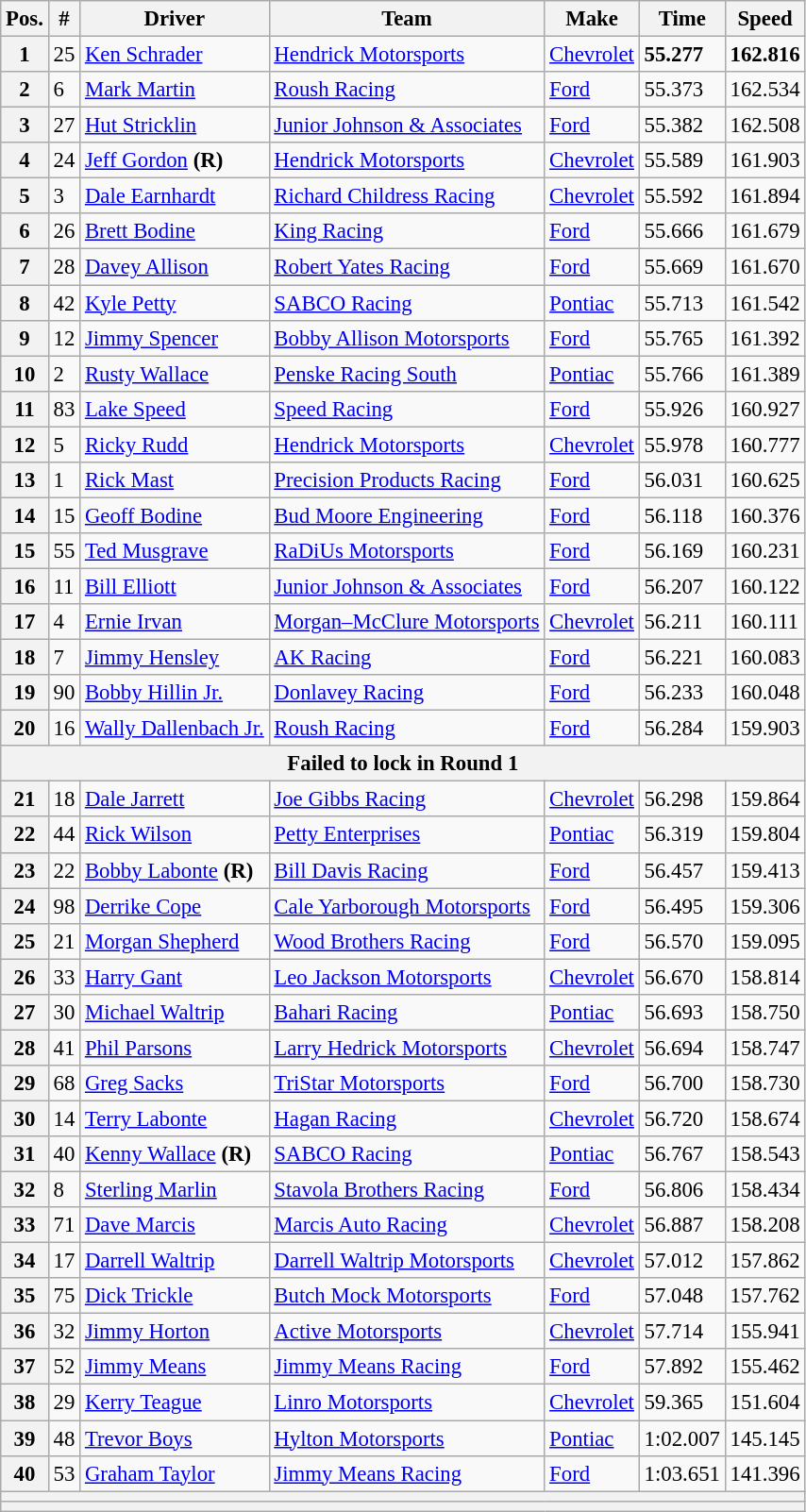<table class="wikitable" style="font-size:95%">
<tr>
<th>Pos.</th>
<th>#</th>
<th>Driver</th>
<th>Team</th>
<th>Make</th>
<th>Time</th>
<th>Speed</th>
</tr>
<tr>
<th>1</th>
<td>25</td>
<td><a href='#'>Ken Schrader</a></td>
<td><a href='#'>Hendrick Motorsports</a></td>
<td><a href='#'>Chevrolet</a></td>
<td><strong>55.277</strong></td>
<td><strong>162.816</strong></td>
</tr>
<tr>
<th>2</th>
<td>6</td>
<td><a href='#'>Mark Martin</a></td>
<td><a href='#'>Roush Racing</a></td>
<td><a href='#'>Ford</a></td>
<td>55.373</td>
<td>162.534</td>
</tr>
<tr>
<th>3</th>
<td>27</td>
<td><a href='#'>Hut Stricklin</a></td>
<td><a href='#'>Junior Johnson & Associates</a></td>
<td><a href='#'>Ford</a></td>
<td>55.382</td>
<td>162.508</td>
</tr>
<tr>
<th>4</th>
<td>24</td>
<td><a href='#'>Jeff Gordon</a> <strong>(R)</strong></td>
<td><a href='#'>Hendrick Motorsports</a></td>
<td><a href='#'>Chevrolet</a></td>
<td>55.589</td>
<td>161.903</td>
</tr>
<tr>
<th>5</th>
<td>3</td>
<td><a href='#'>Dale Earnhardt</a></td>
<td><a href='#'>Richard Childress Racing</a></td>
<td><a href='#'>Chevrolet</a></td>
<td>55.592</td>
<td>161.894</td>
</tr>
<tr>
<th>6</th>
<td>26</td>
<td><a href='#'>Brett Bodine</a></td>
<td><a href='#'>King Racing</a></td>
<td><a href='#'>Ford</a></td>
<td>55.666</td>
<td>161.679</td>
</tr>
<tr>
<th>7</th>
<td>28</td>
<td><a href='#'>Davey Allison</a></td>
<td><a href='#'>Robert Yates Racing</a></td>
<td><a href='#'>Ford</a></td>
<td>55.669</td>
<td>161.670</td>
</tr>
<tr>
<th>8</th>
<td>42</td>
<td><a href='#'>Kyle Petty</a></td>
<td><a href='#'>SABCO Racing</a></td>
<td><a href='#'>Pontiac</a></td>
<td>55.713</td>
<td>161.542</td>
</tr>
<tr>
<th>9</th>
<td>12</td>
<td><a href='#'>Jimmy Spencer</a></td>
<td><a href='#'>Bobby Allison Motorsports</a></td>
<td><a href='#'>Ford</a></td>
<td>55.765</td>
<td>161.392</td>
</tr>
<tr>
<th>10</th>
<td>2</td>
<td><a href='#'>Rusty Wallace</a></td>
<td><a href='#'>Penske Racing South</a></td>
<td><a href='#'>Pontiac</a></td>
<td>55.766</td>
<td>161.389</td>
</tr>
<tr>
<th>11</th>
<td>83</td>
<td><a href='#'>Lake Speed</a></td>
<td><a href='#'>Speed Racing</a></td>
<td><a href='#'>Ford</a></td>
<td>55.926</td>
<td>160.927</td>
</tr>
<tr>
<th>12</th>
<td>5</td>
<td><a href='#'>Ricky Rudd</a></td>
<td><a href='#'>Hendrick Motorsports</a></td>
<td><a href='#'>Chevrolet</a></td>
<td>55.978</td>
<td>160.777</td>
</tr>
<tr>
<th>13</th>
<td>1</td>
<td><a href='#'>Rick Mast</a></td>
<td><a href='#'>Precision Products Racing</a></td>
<td><a href='#'>Ford</a></td>
<td>56.031</td>
<td>160.625</td>
</tr>
<tr>
<th>14</th>
<td>15</td>
<td><a href='#'>Geoff Bodine</a></td>
<td><a href='#'>Bud Moore Engineering</a></td>
<td><a href='#'>Ford</a></td>
<td>56.118</td>
<td>160.376</td>
</tr>
<tr>
<th>15</th>
<td>55</td>
<td><a href='#'>Ted Musgrave</a></td>
<td><a href='#'>RaDiUs Motorsports</a></td>
<td><a href='#'>Ford</a></td>
<td>56.169</td>
<td>160.231</td>
</tr>
<tr>
<th>16</th>
<td>11</td>
<td><a href='#'>Bill Elliott</a></td>
<td><a href='#'>Junior Johnson & Associates</a></td>
<td><a href='#'>Ford</a></td>
<td>56.207</td>
<td>160.122</td>
</tr>
<tr>
<th>17</th>
<td>4</td>
<td><a href='#'>Ernie Irvan</a></td>
<td><a href='#'>Morgan–McClure Motorsports</a></td>
<td><a href='#'>Chevrolet</a></td>
<td>56.211</td>
<td>160.111</td>
</tr>
<tr>
<th>18</th>
<td>7</td>
<td><a href='#'>Jimmy Hensley</a></td>
<td><a href='#'>AK Racing</a></td>
<td><a href='#'>Ford</a></td>
<td>56.221</td>
<td>160.083</td>
</tr>
<tr>
<th>19</th>
<td>90</td>
<td><a href='#'>Bobby Hillin Jr.</a></td>
<td><a href='#'>Donlavey Racing</a></td>
<td><a href='#'>Ford</a></td>
<td>56.233</td>
<td>160.048</td>
</tr>
<tr>
<th>20</th>
<td>16</td>
<td><a href='#'>Wally Dallenbach Jr.</a></td>
<td><a href='#'>Roush Racing</a></td>
<td><a href='#'>Ford</a></td>
<td>56.284</td>
<td>159.903</td>
</tr>
<tr>
<th colspan="7">Failed to lock in Round 1</th>
</tr>
<tr>
<th>21</th>
<td>18</td>
<td><a href='#'>Dale Jarrett</a></td>
<td><a href='#'>Joe Gibbs Racing</a></td>
<td><a href='#'>Chevrolet</a></td>
<td>56.298</td>
<td>159.864</td>
</tr>
<tr>
<th>22</th>
<td>44</td>
<td><a href='#'>Rick Wilson</a></td>
<td><a href='#'>Petty Enterprises</a></td>
<td><a href='#'>Pontiac</a></td>
<td>56.319</td>
<td>159.804</td>
</tr>
<tr>
<th>23</th>
<td>22</td>
<td><a href='#'>Bobby Labonte</a> <strong>(R)</strong></td>
<td><a href='#'>Bill Davis Racing</a></td>
<td><a href='#'>Ford</a></td>
<td>56.457</td>
<td>159.413</td>
</tr>
<tr>
<th>24</th>
<td>98</td>
<td><a href='#'>Derrike Cope</a></td>
<td><a href='#'>Cale Yarborough Motorsports</a></td>
<td><a href='#'>Ford</a></td>
<td>56.495</td>
<td>159.306</td>
</tr>
<tr>
<th>25</th>
<td>21</td>
<td><a href='#'>Morgan Shepherd</a></td>
<td><a href='#'>Wood Brothers Racing</a></td>
<td><a href='#'>Ford</a></td>
<td>56.570</td>
<td>159.095</td>
</tr>
<tr>
<th>26</th>
<td>33</td>
<td><a href='#'>Harry Gant</a></td>
<td><a href='#'>Leo Jackson Motorsports</a></td>
<td><a href='#'>Chevrolet</a></td>
<td>56.670</td>
<td>158.814</td>
</tr>
<tr>
<th>27</th>
<td>30</td>
<td><a href='#'>Michael Waltrip</a></td>
<td><a href='#'>Bahari Racing</a></td>
<td><a href='#'>Pontiac</a></td>
<td>56.693</td>
<td>158.750</td>
</tr>
<tr>
<th>28</th>
<td>41</td>
<td><a href='#'>Phil Parsons</a></td>
<td><a href='#'>Larry Hedrick Motorsports</a></td>
<td><a href='#'>Chevrolet</a></td>
<td>56.694</td>
<td>158.747</td>
</tr>
<tr>
<th>29</th>
<td>68</td>
<td><a href='#'>Greg Sacks</a></td>
<td><a href='#'>TriStar Motorsports</a></td>
<td><a href='#'>Ford</a></td>
<td>56.700</td>
<td>158.730</td>
</tr>
<tr>
<th>30</th>
<td>14</td>
<td><a href='#'>Terry Labonte</a></td>
<td><a href='#'>Hagan Racing</a></td>
<td><a href='#'>Chevrolet</a></td>
<td>56.720</td>
<td>158.674</td>
</tr>
<tr>
<th>31</th>
<td>40</td>
<td><a href='#'>Kenny Wallace</a> <strong>(R)</strong></td>
<td><a href='#'>SABCO Racing</a></td>
<td><a href='#'>Pontiac</a></td>
<td>56.767</td>
<td>158.543</td>
</tr>
<tr>
<th>32</th>
<td>8</td>
<td><a href='#'>Sterling Marlin</a></td>
<td><a href='#'>Stavola Brothers Racing</a></td>
<td><a href='#'>Ford</a></td>
<td>56.806</td>
<td>158.434</td>
</tr>
<tr>
<th>33</th>
<td>71</td>
<td><a href='#'>Dave Marcis</a></td>
<td><a href='#'>Marcis Auto Racing</a></td>
<td><a href='#'>Chevrolet</a></td>
<td>56.887</td>
<td>158.208</td>
</tr>
<tr>
<th>34</th>
<td>17</td>
<td><a href='#'>Darrell Waltrip</a></td>
<td><a href='#'>Darrell Waltrip Motorsports</a></td>
<td><a href='#'>Chevrolet</a></td>
<td>57.012</td>
<td>157.862</td>
</tr>
<tr>
<th>35</th>
<td>75</td>
<td><a href='#'>Dick Trickle</a></td>
<td><a href='#'>Butch Mock Motorsports</a></td>
<td><a href='#'>Ford</a></td>
<td>57.048</td>
<td>157.762</td>
</tr>
<tr>
<th>36</th>
<td>32</td>
<td><a href='#'>Jimmy Horton</a></td>
<td><a href='#'>Active Motorsports</a></td>
<td><a href='#'>Chevrolet</a></td>
<td>57.714</td>
<td>155.941</td>
</tr>
<tr>
<th>37</th>
<td>52</td>
<td><a href='#'>Jimmy Means</a></td>
<td><a href='#'>Jimmy Means Racing</a></td>
<td><a href='#'>Ford</a></td>
<td>57.892</td>
<td>155.462</td>
</tr>
<tr>
<th>38</th>
<td>29</td>
<td><a href='#'>Kerry Teague</a></td>
<td><a href='#'>Linro Motorsports</a></td>
<td><a href='#'>Chevrolet</a></td>
<td>59.365</td>
<td>151.604</td>
</tr>
<tr>
<th>39</th>
<td>48</td>
<td><a href='#'>Trevor Boys</a></td>
<td><a href='#'>Hylton Motorsports</a></td>
<td><a href='#'>Pontiac</a></td>
<td>1:02.007</td>
<td>145.145</td>
</tr>
<tr>
<th>40</th>
<td>53</td>
<td><a href='#'>Graham Taylor</a></td>
<td><a href='#'>Jimmy Means Racing</a></td>
<td><a href='#'>Ford</a></td>
<td>1:03.651</td>
<td>141.396</td>
</tr>
<tr>
<th colspan="7"></th>
</tr>
<tr>
<th colspan="7"></th>
</tr>
</table>
